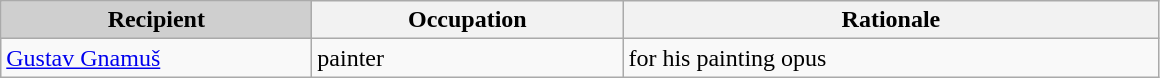<table class="wikitable">
<tr>
<th style="background-color:#cfcfcf;"  align="center">Recipient</th>
<th>Occupation</th>
<th>Rationale</th>
</tr>
<tr>
<td style="width: 200px;"><a href='#'>Gustav Gnamuš</a></td>
<td style="width: 200px;">painter</td>
<td style="width: 350px;">for his painting opus</td>
</tr>
</table>
